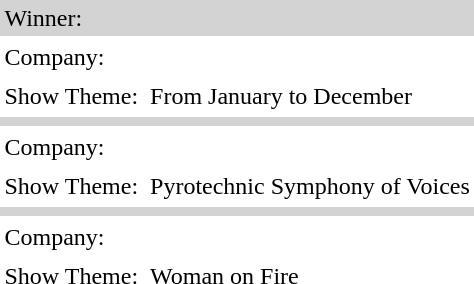<table border="0" cellpadding="3">
<tr>
<td colspan="2" style="background:lightgrey;">Winner: </td>
</tr>
<tr>
<td>Company:</td>
<td></td>
</tr>
<tr>
<td>Show Theme:</td>
<td>From January to December</td>
</tr>
<tr>
<td colspan="2" style="background:lightgrey;"></td>
</tr>
<tr>
<td>Company:</td>
<td></td>
</tr>
<tr>
<td>Show Theme:</td>
<td>Pyrotechnic Symphony of Voices</td>
</tr>
<tr>
<td colspan="2" style="background:lightgrey;"></td>
</tr>
<tr>
<td>Company:</td>
<td></td>
</tr>
<tr>
<td>Show Theme:</td>
<td>Woman on Fire</td>
</tr>
</table>
